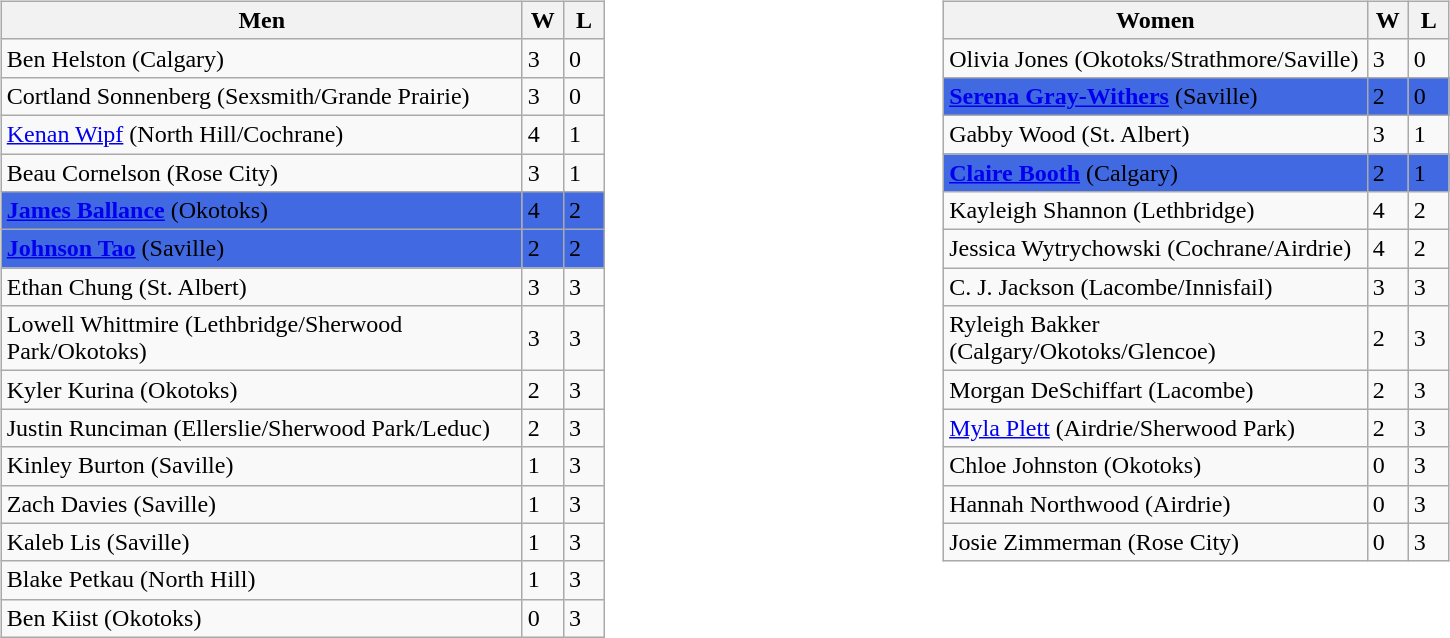<table>
<tr>
<td valign=top width=20%><br><table class=wikitable>
<tr>
<th width=340>Men</th>
<th width=20>W</th>
<th width=20>L</th>
</tr>
<tr>
<td>Ben Helston (Calgary)</td>
<td>3</td>
<td>0</td>
</tr>
<tr>
<td>Cortland Sonnenberg (Sexsmith/Grande Prairie)</td>
<td>3</td>
<td>0</td>
</tr>
<tr>
<td><a href='#'>Kenan Wipf</a> (North Hill/Cochrane)</td>
<td>4</td>
<td>1</td>
</tr>
<tr>
<td>Beau Cornelson (Rose City)</td>
<td>3</td>
<td>1</td>
</tr>
<tr bgcolor=#4169E1>
<td><strong><a href='#'>James Ballance</a></strong> (Okotoks)</td>
<td>4</td>
<td>2</td>
</tr>
<tr bgcolor=#4169E1>
<td><strong><a href='#'>Johnson Tao</a></strong> (Saville)</td>
<td>2</td>
<td>2</td>
</tr>
<tr>
<td>Ethan Chung (St. Albert)</td>
<td>3</td>
<td>3</td>
</tr>
<tr>
<td>Lowell Whittmire (Lethbridge/Sherwood Park/Okotoks)</td>
<td>3</td>
<td>3</td>
</tr>
<tr>
<td>Kyler Kurina (Okotoks)</td>
<td>2</td>
<td>3</td>
</tr>
<tr>
<td>Justin Runciman (Ellerslie/Sherwood Park/Leduc)</td>
<td>2</td>
<td>3</td>
</tr>
<tr>
<td>Kinley Burton (Saville)</td>
<td>1</td>
<td>3</td>
</tr>
<tr>
<td>Zach Davies (Saville)</td>
<td>1</td>
<td>3</td>
</tr>
<tr>
<td>Kaleb Lis (Saville)</td>
<td>1</td>
<td>3</td>
</tr>
<tr>
<td>Blake Petkau (North Hill)</td>
<td>1</td>
<td>3</td>
</tr>
<tr>
<td>Ben Kiist (Okotoks)</td>
<td>0</td>
<td>3</td>
</tr>
</table>
</td>
<td valign=top width=20%><br><table class=wikitable>
<tr>
<th width=275>Women</th>
<th width=20>W</th>
<th width=20>L</th>
</tr>
<tr>
<td>Olivia Jones (Okotoks/Strathmore/Saville)</td>
<td>3</td>
<td>0</td>
</tr>
<tr bgcolor=#4169E1>
<td><strong><a href='#'>Serena Gray-Withers</a></strong> (Saville)</td>
<td>2</td>
<td>0</td>
</tr>
<tr>
<td>Gabby Wood (St. Albert)</td>
<td>3</td>
<td>1</td>
</tr>
<tr bgcolor=#4169E1>
<td><strong><a href='#'>Claire Booth</a></strong> (Calgary)</td>
<td>2</td>
<td>1</td>
</tr>
<tr>
<td>Kayleigh Shannon (Lethbridge)</td>
<td>4</td>
<td>2</td>
</tr>
<tr>
<td>Jessica Wytrychowski (Cochrane/Airdrie)</td>
<td>4</td>
<td>2</td>
</tr>
<tr>
<td>C. J. Jackson (Lacombe/Innisfail)</td>
<td>3</td>
<td>3</td>
</tr>
<tr>
<td>Ryleigh Bakker (Calgary/Okotoks/Glencoe)</td>
<td>2</td>
<td>3</td>
</tr>
<tr>
<td>Morgan DeSchiffart (Lacombe)</td>
<td>2</td>
<td>3</td>
</tr>
<tr>
<td><a href='#'>Myla Plett</a> (Airdrie/Sherwood Park)</td>
<td>2</td>
<td>3</td>
</tr>
<tr>
<td>Chloe Johnston (Okotoks)</td>
<td>0</td>
<td>3</td>
</tr>
<tr>
<td>Hannah Northwood (Airdrie)</td>
<td>0</td>
<td>3</td>
</tr>
<tr>
<td>Josie Zimmerman (Rose City)</td>
<td>0</td>
<td>3</td>
</tr>
</table>
</td>
</tr>
</table>
